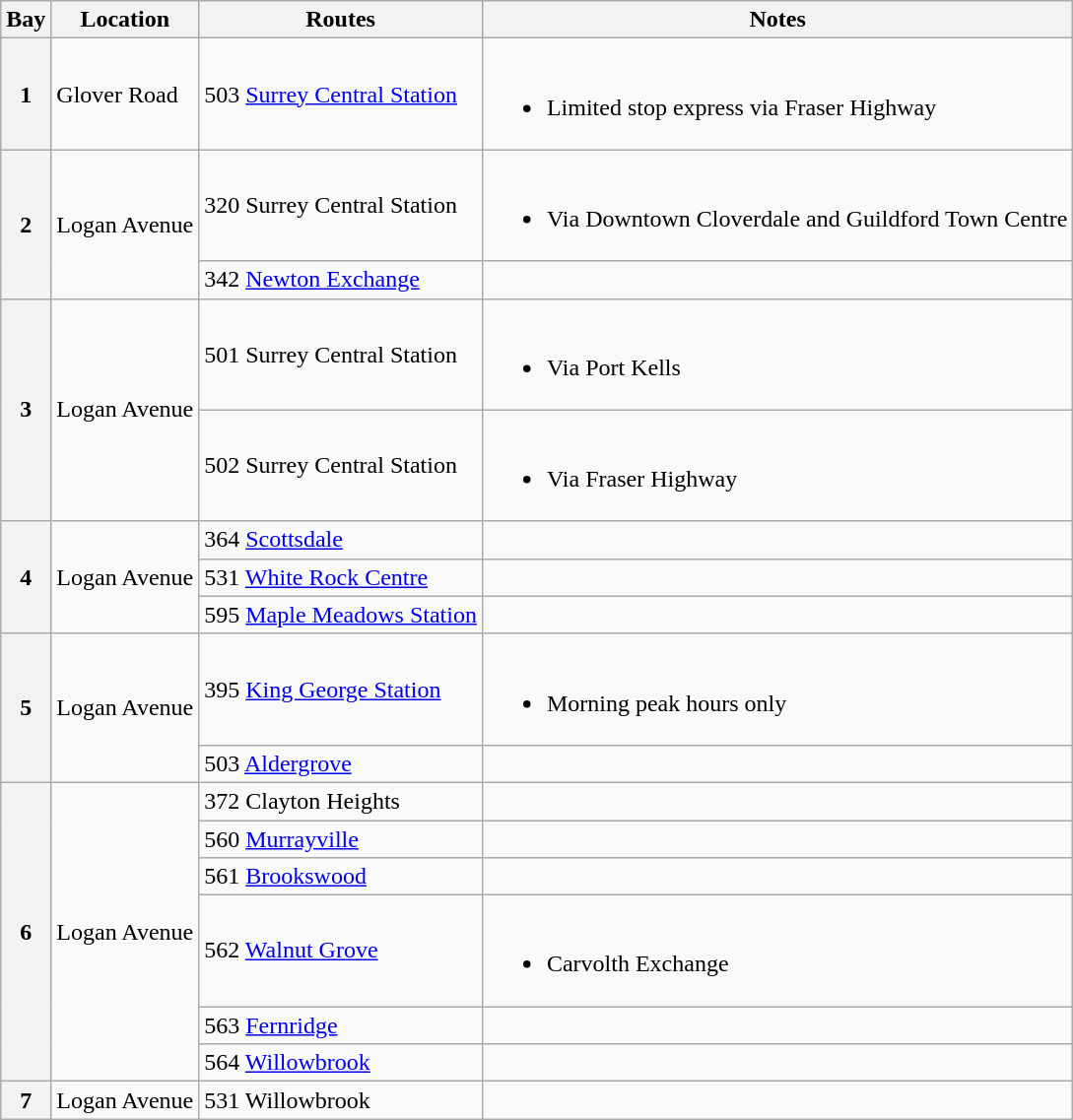<table class="wikitable">
<tr>
<th>Bay</th>
<th>Location</th>
<th>Routes</th>
<th>Notes</th>
</tr>
<tr>
<th>1</th>
<td>Glover Road<br></td>
<td>503 <a href='#'>Surrey Central Station</a></td>
<td><br><ul><li>Limited stop express via Fraser Highway</li></ul></td>
</tr>
<tr>
<th rowspan="2">2</th>
<td rowspan="2">Logan Avenue<br></td>
<td>320 Surrey Central Station</td>
<td><br><ul><li>Via Downtown Cloverdale and Guildford Town Centre</li></ul></td>
</tr>
<tr>
<td>342 <a href='#'>Newton Exchange</a></td>
<td></td>
</tr>
<tr>
<th rowspan="2">3</th>
<td rowspan="2">Logan Avenue<br></td>
<td>501 Surrey Central Station</td>
<td><br><ul><li>Via Port Kells</li></ul></td>
</tr>
<tr>
<td>502 Surrey Central Station</td>
<td><br><ul><li>Via Fraser Highway</li></ul></td>
</tr>
<tr>
<th rowspan="3">4</th>
<td rowspan="3">Logan Avenue<br></td>
<td>364 <a href='#'>Scottsdale</a></td>
<td></td>
</tr>
<tr>
<td>531 <a href='#'>White Rock Centre</a></td>
<td></td>
</tr>
<tr>
<td>595 <a href='#'>Maple Meadows Station</a></td>
<td></td>
</tr>
<tr>
<th rowspan="2">5</th>
<td rowspan="2">Logan Avenue<br></td>
<td>395 <a href='#'>King George Station</a></td>
<td><br><ul><li>Morning peak hours only</li></ul></td>
</tr>
<tr>
<td>503 <a href='#'>Aldergrove</a></td>
<td></td>
</tr>
<tr>
<th rowspan="6">6</th>
<td rowspan="6">Logan Avenue<br></td>
<td>372 Clayton Heights</td>
<td></td>
</tr>
<tr>
<td>560 <a href='#'>Murrayville</a></td>
<td></td>
</tr>
<tr>
<td>561 <a href='#'>Brookswood</a></td>
<td></td>
</tr>
<tr>
<td>562 <a href='#'>Walnut Grove</a></td>
<td><br><ul><li>Carvolth Exchange</li></ul></td>
</tr>
<tr>
<td>563 <a href='#'>Fernridge</a></td>
<td></td>
</tr>
<tr>
<td>564 <a href='#'>Willowbrook</a></td>
<td></td>
</tr>
<tr>
<th>7</th>
<td>Logan Avenue<br></td>
<td>531 Willowbrook</td>
<td></td>
</tr>
</table>
